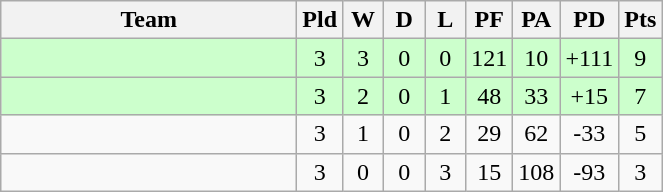<table class="wikitable" style="text-align:center;">
<tr>
<th width="190">Team</th>
<th width="20" abbr="Played">Pld</th>
<th width="20" abbr="Won">W</th>
<th width="20" abbr="Drawn">D</th>
<th width="20" abbr="Lost">L</th>
<th width="20" abbr="Points for">PF</th>
<th width="20" abbr="Points against">PA</th>
<th width="25" abbr="Points difference">PD</th>
<th width="20" abbr="Points">Pts</th>
</tr>
<tr style="background:#ccffcc">
<td align="left"></td>
<td>3</td>
<td>3</td>
<td>0</td>
<td>0</td>
<td>121</td>
<td>10</td>
<td>+111</td>
<td>9</td>
</tr>
<tr style="background:#ccffcc">
<td align="left"></td>
<td>3</td>
<td>2</td>
<td>0</td>
<td>1</td>
<td>48</td>
<td>33</td>
<td>+15</td>
<td>7</td>
</tr>
<tr>
<td align="left"></td>
<td>3</td>
<td>1</td>
<td>0</td>
<td>2</td>
<td>29</td>
<td>62</td>
<td>-33</td>
<td>5</td>
</tr>
<tr>
<td align="left"></td>
<td>3</td>
<td>0</td>
<td>0</td>
<td>3</td>
<td>15</td>
<td>108</td>
<td>-93</td>
<td>3</td>
</tr>
</table>
